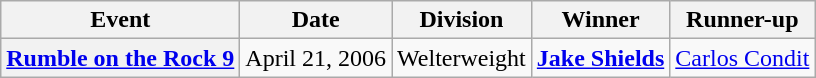<table class="wikitable">
<tr>
<th>Event</th>
<th>Date</th>
<th>Division</th>
<th>Winner</th>
<th>Runner-up</th>
</tr>
<tr>
<th><strong><a href='#'>Rumble on the Rock 9</a></strong></th>
<td>April 21, 2006</td>
<td>Welterweight</td>
<td>  <strong><a href='#'>Jake Shields</a></strong></td>
<td>  <a href='#'>Carlos Condit</a></td>
</tr>
</table>
